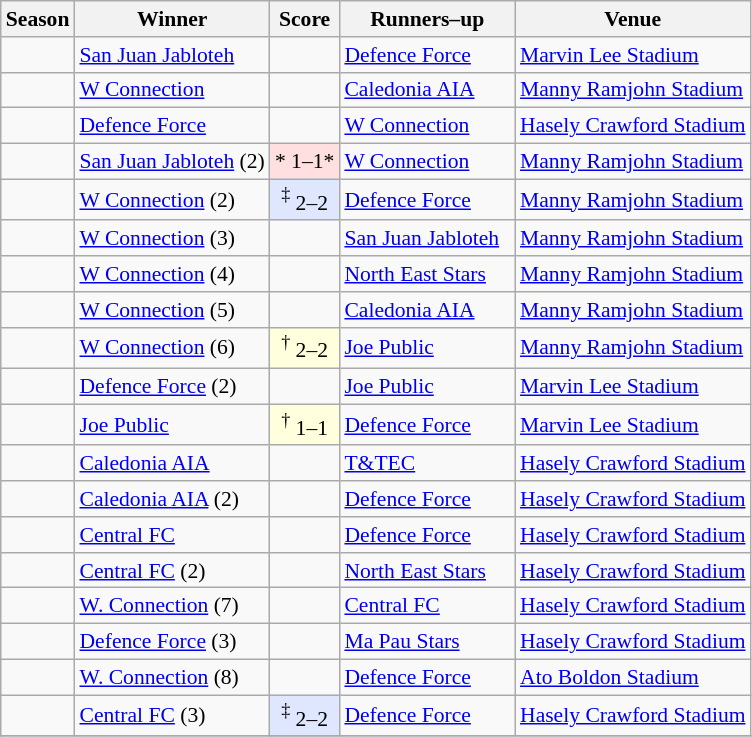<table class="sortable wikitable" style="text-align:left; font-size:90%;">
<tr>
<th rowspan=1>Season</th>
<th rowspan=1>Winner</th>
<th rowspan=1>Score</th>
<th rowspan=1>Runners–up</th>
<th rowspan=1>Venue</th>
</tr>
<tr>
<td></td>
<td><a href='#'>San Juan Jabloteh</a></td>
<td></td>
<td><a href='#'>Defence Force</a></td>
<td><a href='#'>Marvin Lee Stadium</a></td>
</tr>
<tr>
<td></td>
<td><a href='#'>W Connection</a></td>
<td></td>
<td><a href='#'>Caledonia AIA</a></td>
<td><a href='#'>Manny Ramjohn Stadium</a></td>
</tr>
<tr>
<td></td>
<td><a href='#'>Defence Force</a></td>
<td></td>
<td><a href='#'>W Connection</a></td>
<td><a href='#'>Hasely Crawford Stadium</a></td>
</tr>
<tr>
<td></td>
<td><a href='#'>San Juan Jabloteh</a> (2)</td>
<td style="background-color:#FFDFDF" align="center"><span>*</span> 1–1*</td>
<td><a href='#'>W Connection</a></td>
<td><a href='#'>Manny Ramjohn Stadium</a></td>
</tr>
<tr>
<td></td>
<td><a href='#'>W Connection</a> (2)</td>
<td style="background-color:#DFE7FF" align="center"><span><sup>‡</sup></span> 2–2</td>
<td><a href='#'>Defence Force</a></td>
<td><a href='#'>Manny Ramjohn Stadium</a></td>
</tr>
<tr>
<td></td>
<td><a href='#'>W Connection</a> (3)</td>
<td></td>
<td><a href='#'>San Juan Jabloteh</a>  </td>
<td><a href='#'>Manny Ramjohn Stadium</a></td>
</tr>
<tr>
<td></td>
<td><a href='#'>W Connection</a> (4)</td>
<td></td>
<td><a href='#'>North East Stars</a></td>
<td><a href='#'>Manny Ramjohn Stadium</a></td>
</tr>
<tr>
<td></td>
<td><a href='#'>W Connection</a> (5)</td>
<td></td>
<td><a href='#'>Caledonia AIA</a></td>
<td><a href='#'>Manny Ramjohn Stadium</a></td>
</tr>
<tr>
<td></td>
<td><a href='#'>W Connection</a> (6)</td>
<td style="background-color:#FFFFDD" align="center"><span><sup>†</sup></span> 2–2</td>
<td><a href='#'>Joe Public</a></td>
<td><a href='#'>Manny Ramjohn Stadium</a></td>
</tr>
<tr>
<td></td>
<td><a href='#'>Defence Force</a> (2)</td>
<td></td>
<td><a href='#'>Joe Public</a></td>
<td><a href='#'>Marvin Lee Stadium</a></td>
</tr>
<tr>
<td></td>
<td><a href='#'>Joe Public</a></td>
<td style="background-color:#FFFFDD" align="center"><span><sup>†</sup></span> 1–1</td>
<td><a href='#'>Defence Force</a></td>
<td><a href='#'>Marvin Lee Stadium</a></td>
</tr>
<tr>
<td></td>
<td><a href='#'>Caledonia AIA</a></td>
<td></td>
<td><a href='#'>T&TEC</a></td>
<td><a href='#'>Hasely Crawford Stadium</a></td>
</tr>
<tr>
<td></td>
<td><a href='#'>Caledonia AIA</a> (2)</td>
<td></td>
<td><a href='#'>Defence Force</a></td>
<td><a href='#'>Hasely Crawford Stadium</a></td>
</tr>
<tr>
<td></td>
<td><a href='#'>Central FC</a></td>
<td></td>
<td><a href='#'>Defence Force</a></td>
<td><a href='#'>Hasely Crawford Stadium</a></td>
</tr>
<tr>
<td></td>
<td><a href='#'>Central FC</a> (2)</td>
<td></td>
<td><a href='#'>North East Stars</a></td>
<td><a href='#'>Hasely Crawford Stadium</a></td>
</tr>
<tr>
<td></td>
<td><a href='#'>W. Connection</a> (7)</td>
<td></td>
<td><a href='#'>Central FC</a></td>
<td><a href='#'>Hasely Crawford Stadium</a></td>
</tr>
<tr>
<td></td>
<td><a href='#'>Defence Force</a> (3)</td>
<td></td>
<td><a href='#'>Ma Pau Stars</a></td>
<td><a href='#'>Hasely Crawford Stadium</a></td>
</tr>
<tr>
<td></td>
<td><a href='#'>W. Connection</a> (8)</td>
<td></td>
<td><a href='#'>Defence Force</a></td>
<td><a href='#'>Ato Boldon Stadium</a></td>
</tr>
<tr>
<td></td>
<td><a href='#'>Central FC</a> (3)</td>
<td style="background-color:#DFE7FF" align="center"><span><sup>‡</sup></span> 2–2</td>
<td><a href='#'>Defence Force</a></td>
<td><a href='#'>Hasely Crawford Stadium</a></td>
</tr>
<tr>
</tr>
</table>
